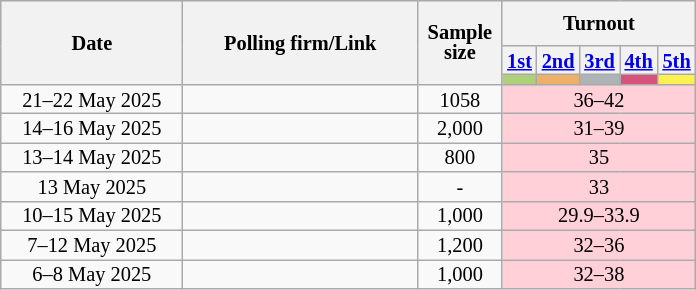<table class="wikitable sortable" style="text-align:center;font-size:85%;line-height:13px">
<tr style="height:30px; background:#e9e9e9;">
<th style="width:115px;" rowspan="3">Date</th>
<th style="width:150px;" rowspan="3">Polling firm/Link</th>
<th style="width:50px;" rowspan="3">Sample size</th>
<th colspan="5">Turnout</th>
</tr>
<tr>
<th><a href='#'>1st</a></th>
<th><a href='#'>2nd</a></th>
<th><a href='#'>3rd</a></th>
<th><a href='#'>4th</a></th>
<th><a href='#'>5th</a></th>
</tr>
<tr>
<th style="background:#aed079";></th>
<th style="background:#eeb069";></th>
<th style="background:#aeb4b6";></th>
<th style="background:#d5537d";></th>
<th style="background:#fcf151";></th>
</tr>
<tr>
<td>21–22 May 2025</td>
<td></td>
<td>1058</td>
<td style="background:#FFD0D7" colspan="5">36–42</td>
</tr>
<tr>
<td>14–16 May 2025</td>
<td><br></td>
<td>2,000</td>
<td style="background:#FFD0D7" colspan="5">31–39</td>
</tr>
<tr>
<td>13–14 May 2025</td>
<td></td>
<td>800</td>
<td style="background:#FFD0D7" colspan="5">35</td>
</tr>
<tr>
<td>13 May 2025</td>
<td></td>
<td>-</td>
<td style="background:#FFD0D7" colspan="5">33</td>
</tr>
<tr>
<td>10–15 May 2025</td>
<td></td>
<td>1,000</td>
<td style="background:#FFD0D7" colspan="5">29.9–33.9</td>
</tr>
<tr>
<td>7–12 May 2025</td>
<td></td>
<td>1,200</td>
<td style="background:#FFD0D7" colspan="5">32–36</td>
</tr>
<tr>
<td>6–8 May 2025</td>
<td></td>
<td>1,000</td>
<td style="background:#FFD0D7" colspan="5">32–38</td>
</tr>
</table>
